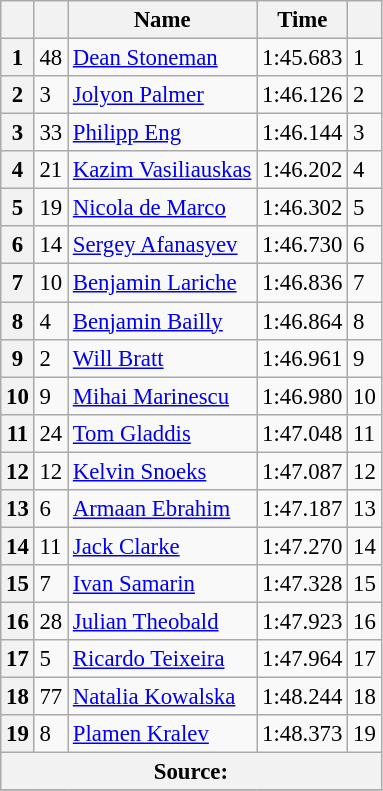<table class="wikitable" style="font-size: 95%">
<tr>
<th scope="col"></th>
<th scope="col"></th>
<th scope="col">Name</th>
<th scope="col">Time</th>
<th scope="col"></th>
</tr>
<tr>
<th scope="row">1</th>
<td>48</td>
<td><a href='#'>Dean Stoneman</a></td>
<td>1:45.683</td>
<td>1</td>
</tr>
<tr>
<th scope="row">2</th>
<td>3</td>
<td><a href='#'>Jolyon Palmer</a></td>
<td>1:46.126</td>
<td>2</td>
</tr>
<tr>
<th scope="row">3</th>
<td>33</td>
<td><a href='#'>Philipp Eng</a></td>
<td>1:46.144</td>
<td>3</td>
</tr>
<tr>
<th scope="row">4</th>
<td>21</td>
<td><a href='#'>Kazim Vasiliauskas</a></td>
<td>1:46.202</td>
<td>4</td>
</tr>
<tr>
<th scope="row">5</th>
<td>19</td>
<td><a href='#'>Nicola de Marco</a></td>
<td>1:46.302</td>
<td>5</td>
</tr>
<tr>
<th scope="row">6</th>
<td>14</td>
<td><a href='#'>Sergey Afanasyev</a></td>
<td>1:46.730</td>
<td>6</td>
</tr>
<tr>
<th scope="row">7</th>
<td>10</td>
<td><a href='#'>Benjamin Lariche</a></td>
<td>1:46.836</td>
<td>7</td>
</tr>
<tr>
<th scope="row">8</th>
<td>4</td>
<td><a href='#'>Benjamin Bailly</a></td>
<td>1:46.864</td>
<td>8</td>
</tr>
<tr>
<th scope="row">9</th>
<td>2</td>
<td><a href='#'>Will Bratt</a></td>
<td>1:46.961</td>
<td>9</td>
</tr>
<tr>
<th scope="row">10</th>
<td>9</td>
<td><a href='#'>Mihai Marinescu</a></td>
<td>1:46.980</td>
<td>10</td>
</tr>
<tr>
<th scope="row">11</th>
<td>24</td>
<td><a href='#'>Tom Gladdis</a></td>
<td>1:47.048</td>
<td>11</td>
</tr>
<tr>
<th scope="row">12</th>
<td>12</td>
<td><a href='#'>Kelvin Snoeks</a></td>
<td>1:47.087</td>
<td>12</td>
</tr>
<tr>
<th scope="row">13</th>
<td>6</td>
<td><a href='#'>Armaan Ebrahim</a></td>
<td>1:47.187</td>
<td>13</td>
</tr>
<tr>
<th scope="row">14</th>
<td>11</td>
<td><a href='#'>Jack Clarke</a></td>
<td>1:47.270</td>
<td>14</td>
</tr>
<tr>
<th scope="row">15</th>
<td>7</td>
<td><a href='#'>Ivan Samarin</a></td>
<td>1:47.328</td>
<td>15</td>
</tr>
<tr>
<th scope="row">16</th>
<td>28</td>
<td><a href='#'>Julian Theobald</a></td>
<td>1:47.923</td>
<td>16</td>
</tr>
<tr>
<th scope="row">17</th>
<td>5</td>
<td><a href='#'>Ricardo Teixeira</a></td>
<td>1:47.964</td>
<td>17</td>
</tr>
<tr>
<th scope="row">18</th>
<td>77</td>
<td><a href='#'>Natalia Kowalska</a></td>
<td>1:48.244</td>
<td>18</td>
</tr>
<tr>
<th scope="row">19</th>
<td>8</td>
<td><a href='#'>Plamen Kralev</a></td>
<td>1:48.373</td>
<td>19</td>
</tr>
<tr>
<th colspan="5">Source:</th>
</tr>
<tr>
</tr>
</table>
